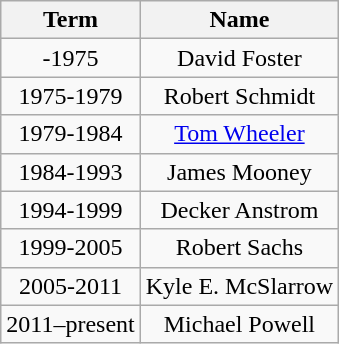<table class="wikitable" style="text-align:center">
<tr>
<th>Term</th>
<th>Name</th>
</tr>
<tr>
<td>-1975</td>
<td>David Foster</td>
</tr>
<tr>
<td>1975-1979</td>
<td>Robert Schmidt</td>
</tr>
<tr>
<td>1979-1984</td>
<td><a href='#'>Tom Wheeler</a></td>
</tr>
<tr>
<td>1984-1993</td>
<td>James Mooney</td>
</tr>
<tr>
<td>1994-1999</td>
<td>Decker Anstrom</td>
</tr>
<tr>
<td>1999-2005</td>
<td>Robert Sachs</td>
</tr>
<tr>
<td>2005-2011</td>
<td>Kyle E. McSlarrow</td>
</tr>
<tr>
<td>2011–present</td>
<td>Michael Powell</td>
</tr>
</table>
